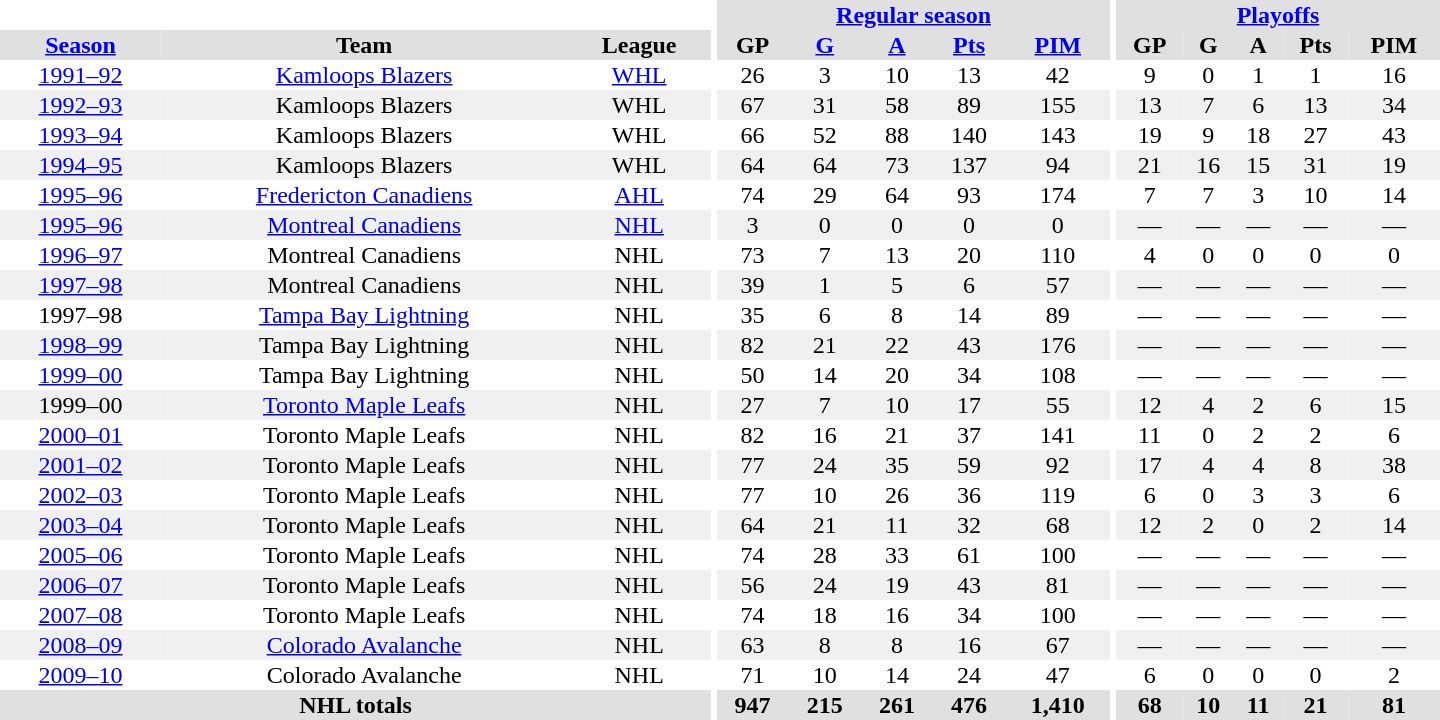<table border="0" cellpadding="1" cellspacing="0" style="text-align:center; width:60em">
<tr bgcolor="#e0e0e0">
<th colspan="3"  bgcolor="#ffffff"></th>
<th rowspan="99" bgcolor="#ffffff"></th>
<th colspan="5"><a href='#'>Regular season</a></th>
<th rowspan="99" bgcolor="#ffffff"></th>
<th colspan="5"><a href='#'>Playoffs</a></th>
</tr>
<tr bgcolor="#e0e0e0">
<th><a href='#'>Season</a></th>
<th>Team</th>
<th>League</th>
<th>GP</th>
<th><a href='#'>G</a></th>
<th><a href='#'>A</a></th>
<th><a href='#'>Pts</a></th>
<th><a href='#'>PIM</a></th>
<th>GP</th>
<th>G</th>
<th>A</th>
<th>Pts</th>
<th>PIM</th>
</tr>
<tr>
<td><a href='#'>1991–92</a></td>
<td><a href='#'>Kamloops Blazers</a></td>
<td><a href='#'>WHL</a></td>
<td>26</td>
<td>3</td>
<td>10</td>
<td>13</td>
<td>42</td>
<td>9</td>
<td>0</td>
<td>1</td>
<td>1</td>
<td>16</td>
</tr>
<tr bgcolor="#f0f0f0">
<td><a href='#'>1992–93</a></td>
<td>Kamloops Blazers</td>
<td>WHL</td>
<td>67</td>
<td>31</td>
<td>58</td>
<td>89</td>
<td>155</td>
<td>13</td>
<td>7</td>
<td>6</td>
<td>13</td>
<td>34</td>
</tr>
<tr>
<td><a href='#'>1993–94</a></td>
<td>Kamloops Blazers</td>
<td>WHL</td>
<td>66</td>
<td>52</td>
<td>88</td>
<td>140</td>
<td>143</td>
<td>19</td>
<td>9</td>
<td>18</td>
<td>27</td>
<td>43</td>
</tr>
<tr bgcolor="#f0f0f0">
<td><a href='#'>1994–95</a></td>
<td>Kamloops Blazers</td>
<td>WHL</td>
<td>64</td>
<td>64</td>
<td>73</td>
<td>137</td>
<td>94</td>
<td>21</td>
<td>16</td>
<td>15</td>
<td>31</td>
<td>19</td>
</tr>
<tr>
<td><a href='#'>1995–96</a></td>
<td><a href='#'>Fredericton Canadiens</a></td>
<td><a href='#'>AHL</a></td>
<td>74</td>
<td>29</td>
<td>64</td>
<td>93</td>
<td>174</td>
<td>7</td>
<td>7</td>
<td>3</td>
<td>10</td>
<td>14</td>
</tr>
<tr bgcolor="#f0f0f0">
<td><a href='#'>1995–96</a></td>
<td><a href='#'>Montreal Canadiens</a></td>
<td><a href='#'>NHL</a></td>
<td>3</td>
<td>0</td>
<td>0</td>
<td>0</td>
<td>0</td>
<td>—</td>
<td>—</td>
<td>—</td>
<td>—</td>
<td>—</td>
</tr>
<tr>
<td><a href='#'>1996–97</a></td>
<td>Montreal Canadiens</td>
<td>NHL</td>
<td>73</td>
<td>7</td>
<td>13</td>
<td>20</td>
<td>110</td>
<td>4</td>
<td>0</td>
<td>0</td>
<td>0</td>
<td>0</td>
</tr>
<tr bgcolor="#f0f0f0">
<td><a href='#'>1997–98</a></td>
<td>Montreal Canadiens</td>
<td>NHL</td>
<td>39</td>
<td>1</td>
<td>5</td>
<td>6</td>
<td>57</td>
<td>—</td>
<td>—</td>
<td>—</td>
<td>—</td>
<td>—</td>
</tr>
<tr>
<td>1997–98</td>
<td><a href='#'>Tampa Bay Lightning</a></td>
<td>NHL</td>
<td>35</td>
<td>6</td>
<td>8</td>
<td>14</td>
<td>89</td>
<td>—</td>
<td>—</td>
<td>—</td>
<td>—</td>
<td>—</td>
</tr>
<tr bgcolor="#f0f0f0">
<td><a href='#'>1998–99</a></td>
<td>Tampa Bay Lightning</td>
<td>NHL</td>
<td>82</td>
<td>21</td>
<td>22</td>
<td>43</td>
<td>176</td>
<td>—</td>
<td>—</td>
<td>—</td>
<td>—</td>
<td>—</td>
</tr>
<tr>
<td><a href='#'>1999–00</a></td>
<td>Tampa Bay Lightning</td>
<td>NHL</td>
<td>50</td>
<td>14</td>
<td>20</td>
<td>34</td>
<td>108</td>
<td>—</td>
<td>—</td>
<td>—</td>
<td>—</td>
<td>—</td>
</tr>
<tr bgcolor="#f0f0f0">
<td>1999–00</td>
<td><a href='#'>Toronto Maple Leafs</a></td>
<td>NHL</td>
<td>27</td>
<td>7</td>
<td>10</td>
<td>17</td>
<td>55</td>
<td>12</td>
<td>4</td>
<td>2</td>
<td>6</td>
<td>15</td>
</tr>
<tr>
<td><a href='#'>2000–01</a></td>
<td>Toronto Maple Leafs</td>
<td>NHL</td>
<td>82</td>
<td>16</td>
<td>21</td>
<td>37</td>
<td>141</td>
<td>11</td>
<td>0</td>
<td>2</td>
<td>2</td>
<td>6</td>
</tr>
<tr bgcolor="#f0f0f0">
<td><a href='#'>2001–02</a></td>
<td>Toronto Maple Leafs</td>
<td>NHL</td>
<td>77</td>
<td>24</td>
<td>35</td>
<td>59</td>
<td>92</td>
<td>17</td>
<td>4</td>
<td>4</td>
<td>8</td>
<td>38</td>
</tr>
<tr>
<td><a href='#'>2002–03</a></td>
<td>Toronto Maple Leafs</td>
<td>NHL</td>
<td>77</td>
<td>10</td>
<td>26</td>
<td>36</td>
<td>119</td>
<td>6</td>
<td>0</td>
<td>3</td>
<td>3</td>
<td>6</td>
</tr>
<tr bgcolor="#f0f0f0">
<td><a href='#'>2003–04</a></td>
<td>Toronto Maple Leafs</td>
<td>NHL</td>
<td>64</td>
<td>21</td>
<td>11</td>
<td>32</td>
<td>68</td>
<td>12</td>
<td>2</td>
<td>0</td>
<td>2</td>
<td>14</td>
</tr>
<tr>
<td><a href='#'>2005–06</a></td>
<td>Toronto Maple Leafs</td>
<td>NHL</td>
<td>74</td>
<td>28</td>
<td>33</td>
<td>61</td>
<td>100</td>
<td>—</td>
<td>—</td>
<td>—</td>
<td>—</td>
<td>—</td>
</tr>
<tr bgcolor="#f0f0f0">
<td><a href='#'>2006–07</a></td>
<td>Toronto Maple Leafs</td>
<td>NHL</td>
<td>56</td>
<td>24</td>
<td>19</td>
<td>43</td>
<td>81</td>
<td>—</td>
<td>—</td>
<td>—</td>
<td>—</td>
<td>—</td>
</tr>
<tr>
<td><a href='#'>2007–08</a></td>
<td>Toronto Maple Leafs</td>
<td>NHL</td>
<td>74</td>
<td>18</td>
<td>16</td>
<td>34</td>
<td>100</td>
<td>—</td>
<td>—</td>
<td>—</td>
<td>—</td>
<td>—</td>
</tr>
<tr bgcolor="#f0f0f0">
<td><a href='#'>2008–09</a></td>
<td><a href='#'>Colorado Avalanche</a></td>
<td>NHL</td>
<td>63</td>
<td>8</td>
<td>8</td>
<td>16</td>
<td>67</td>
<td>—</td>
<td>—</td>
<td>—</td>
<td>—</td>
<td>—</td>
</tr>
<tr>
<td><a href='#'>2009–10</a></td>
<td>Colorado Avalanche</td>
<td>NHL</td>
<td>71</td>
<td>10</td>
<td>14</td>
<td>24</td>
<td>47</td>
<td>6</td>
<td>0</td>
<td>0</td>
<td>0</td>
<td>2</td>
</tr>
<tr bgcolor="#e0e0e0">
<th colspan="3">NHL totals</th>
<th>947</th>
<th>215</th>
<th>261</th>
<th>476</th>
<th>1,410</th>
<th>68</th>
<th>10</th>
<th>11</th>
<th>21</th>
<th>81</th>
</tr>
</table>
